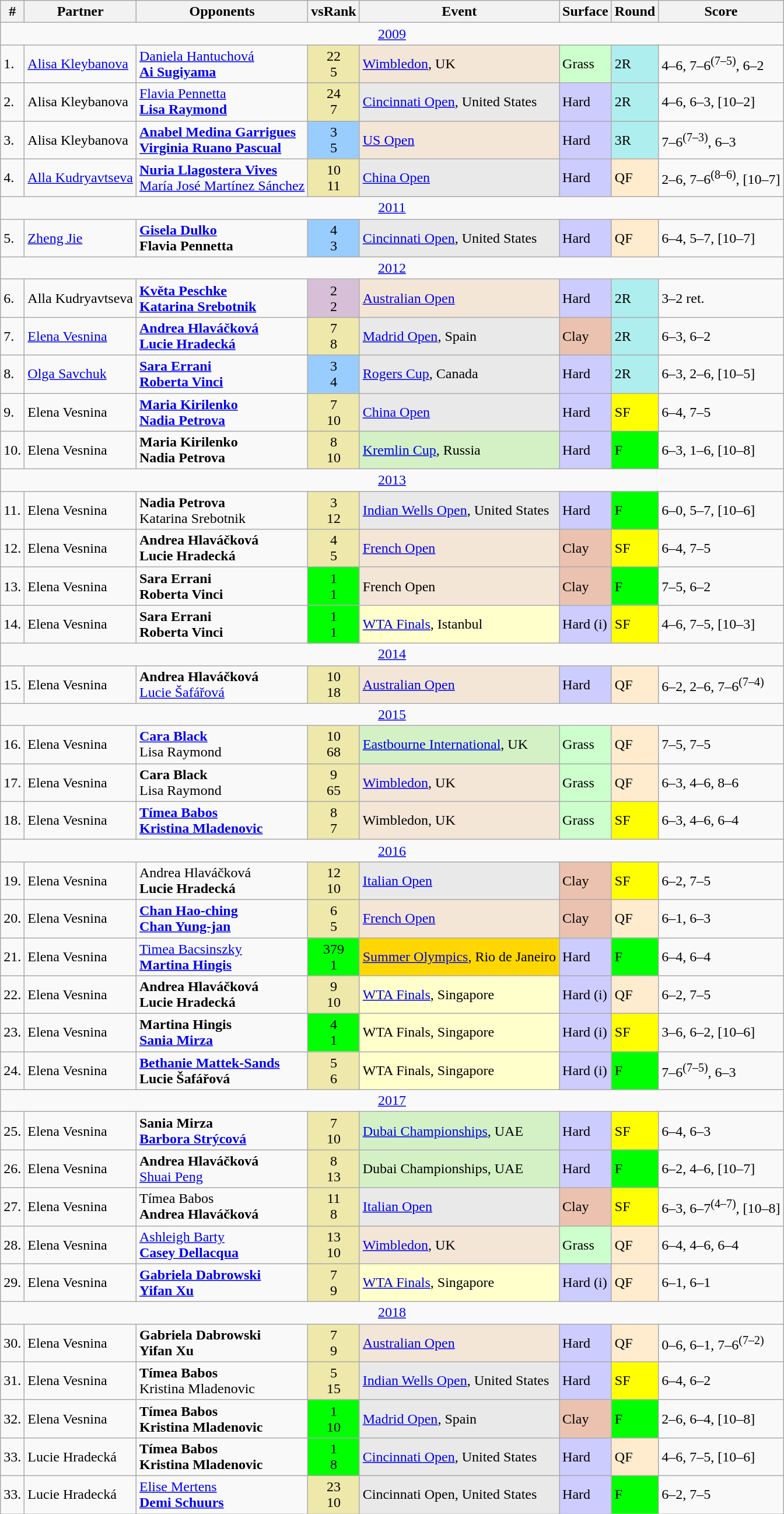<table class="wikitable sortable">
<tr>
<th>#</th>
<th>Partner</th>
<th>Opponents</th>
<th>vsRank</th>
<th>Event</th>
<th>Surface</th>
<th>Round</th>
<th>Score</th>
</tr>
<tr>
<td colspan="8" align="center"><a href='#'>2009</a></td>
</tr>
<tr>
<td>1.</td>
<td> <a href='#'>Alisa Kleybanova</a></td>
<td> <a href='#'>Daniela Hantuchová</a> <br>  <strong><a href='#'>Ai Sugiyama</a></strong></td>
<td bgcolor="EEE8AA" align="center">22 <br>5</td>
<td bgcolor="f3e6d7"><a href='#'>Wimbledon</a>, UK</td>
<td bgcolor="CCFFCC">Grass</td>
<td bgcolor="afeeee">2R</td>
<td>4–6, 7–6<sup>(7–5)</sup>, 6–2</td>
</tr>
<tr>
<td>2.</td>
<td> Alisa Kleybanova</td>
<td> <a href='#'>Flavia Pennetta</a> <br>  <strong><a href='#'>Lisa Raymond</a></strong></td>
<td bgcolor="EEE8AA" align="center">24 <br> 7</td>
<td bgcolor="e9e9e9"><a href='#'>Cincinnati Open</a>, United States</td>
<td bgcolor="CCCCFF">Hard</td>
<td bgcolor="afeeee">2R</td>
<td>4–6, 6–3, [10–2]</td>
</tr>
<tr>
<td>3.</td>
<td> Alisa Kleybanova</td>
<td><strong> <a href='#'>Anabel Medina Garrigues</a> <br>  <a href='#'>Virginia Ruano Pascual</a></strong></td>
<td bgcolor="99ccff" align="center">3 <br>  5</td>
<td bgcolor="f3e6d7"><a href='#'>US Open</a></td>
<td bgcolor="CCCCFF">Hard</td>
<td bgcolor="afeeee">3R</td>
<td>7–6<sup>(7–3)</sup>, 6–3</td>
</tr>
<tr>
<td>4.</td>
<td> <a href='#'>Alla Kudryavtseva</a></td>
<td> <strong><a href='#'>Nuria Llagostera Vives</a></strong> <br>  <a href='#'>María José Martínez Sánchez</a></td>
<td bgcolor="EEE8AA" align="center">10 <br> 11</td>
<td bgcolor="e9e9e9"><a href='#'>China Open</a></td>
<td bgcolor="CCCCFF">Hard</td>
<td bgcolor="ffebcd">QF</td>
<td>2–6, 7–6<sup>(8–6)</sup>, [10–7]</td>
</tr>
<tr>
<td colspan="8" align="center"><a href='#'>2011</a></td>
</tr>
<tr>
<td>5.</td>
<td> <a href='#'>Zheng Jie</a></td>
<td><strong> <a href='#'>Gisela Dulko</a> <br>  Flavia Pennetta</strong></td>
<td bgcolor="99ccff" align="center">4 <br>  3</td>
<td bgcolor="e9e9e9"><a href='#'>Cincinnati Open</a>, United States</td>
<td bgcolor="CCCCFF">Hard</td>
<td bgcolor="ffebcd">QF</td>
<td>6–4, 5–7, [10–7]</td>
</tr>
<tr>
<td colspan="8" align="center"><a href='#'>2012</a></td>
</tr>
<tr>
<td>6.</td>
<td> Alla Kudryavtseva</td>
<td><strong> <a href='#'>Květa Peschke</a> <br>  <a href='#'>Katarina Srebotnik</a></strong></td>
<td bgcolor="D8BFD8" align="center">2 <br>2</td>
<td bgcolor="f3e6d7"><a href='#'>Australian Open</a></td>
<td bgcolor="CCCCFF">Hard</td>
<td bgcolor="afeeee">2R</td>
<td>3–2 ret.</td>
</tr>
<tr>
<td>7.</td>
<td> <a href='#'>Elena Vesnina</a></td>
<td><strong> <a href='#'>Andrea Hlaváčková</a> <br>  <a href='#'>Lucie Hradecká</a></strong></td>
<td bgcolor="EEE8AA" align="center">7 <br>  8</td>
<td bgcolor="e9e9e9"><a href='#'>Madrid Open</a>, Spain</td>
<td bgcolor="EBC2AF">Clay</td>
<td bgcolor="afeeee">2R</td>
<td>6–3, 6–2</td>
</tr>
<tr>
<td>8.</td>
<td> <a href='#'>Olga Savchuk</a></td>
<td><strong> <a href='#'>Sara Errani</a> <br>  <a href='#'>Roberta Vinci</a></strong></td>
<td bgcolor="99ccff" align="center">3 <br>  4</td>
<td bgcolor="e9e9e9"><a href='#'>Rogers Cup</a>, Canada</td>
<td bgcolor="CCCCFF">Hard</td>
<td bgcolor="afeeee">2R</td>
<td>6–3, 2–6, [10–5]</td>
</tr>
<tr>
<td>9.</td>
<td> Elena Vesnina</td>
<td><strong> <a href='#'>Maria Kirilenko</a> <br>  <a href='#'>Nadia Petrova</a></strong></td>
<td bgcolor="EEE8AA" align="center">7 <br>  10</td>
<td bgcolor="e9e9e9"><a href='#'>China Open</a></td>
<td bgcolor="CCCCFF">Hard</td>
<td bgcolor="yellow">SF</td>
<td>6–4, 7–5</td>
</tr>
<tr>
<td>10.</td>
<td> Elena Vesnina</td>
<td><strong> Maria Kirilenko <br>  Nadia Petrova</strong></td>
<td bgcolor="EEE8AA" align="center">8 <br> 10</td>
<td bgcolor="d4f1c5"><a href='#'>Kremlin Cup</a>, Russia</td>
<td bgcolor="CCCCFF">Hard</td>
<td bgcolor="lime">F</td>
<td>6–3, 1–6, [10–8]</td>
</tr>
<tr>
<td colspan="8" align="center"><a href='#'>2013</a></td>
</tr>
<tr>
<td>11.</td>
<td> Elena Vesnina</td>
<td> <strong>Nadia Petrova</strong> <br>  Katarina Srebotnik</td>
<td bgcolor="EEE8AA" align="center">3 <br> 12</td>
<td bgcolor="e9e9e9"><a href='#'>Indian Wells Open</a>, United States</td>
<td bgcolor="CCCCFF">Hard</td>
<td bgcolor="lime">F</td>
<td>6–0, 5–7, [10–6]</td>
</tr>
<tr>
<td>12.</td>
<td> Elena Vesnina</td>
<td><strong> Andrea Hlaváčková <br>  Lucie Hradecká</strong></td>
<td bgcolor="EEE8AA" align="center">4 <br>5</td>
<td bgcolor="f3e6d7"><a href='#'>French Open</a></td>
<td bgcolor="EBC2AF">Clay</td>
<td bgcolor="yellow">SF</td>
<td>6–4, 7–5</td>
</tr>
<tr>
<td>13.</td>
<td> Elena Vesnina</td>
<td><strong> Sara Errani <br>  Roberta Vinci</strong></td>
<td bgcolor="lime" align="center">1 <br>1</td>
<td bgcolor="f3e6d7">French Open</td>
<td bgcolor="EBC2AF">Clay</td>
<td bgcolor="lime">F</td>
<td>7–5, 6–2</td>
</tr>
<tr>
<td>14.</td>
<td> Elena Vesnina</td>
<td><strong> Sara Errani <br>  Roberta Vinci</strong></td>
<td bgcolor="lime" align="center">1 <br>1</td>
<td bgcolor="ffffcc"><a href='#'>WTA Finals</a>, Istanbul</td>
<td bgcolor="CCCCFF">Hard (i)</td>
<td bgcolor="yellow">SF</td>
<td>4–6, 7–5, [10–3]</td>
</tr>
<tr>
<td colspan="8" align="center"><a href='#'>2014</a></td>
</tr>
<tr>
<td>15.</td>
<td> Elena Vesnina</td>
<td> <strong>Andrea Hlaváčková</strong> <br>  <a href='#'>Lucie Šafářová</a></td>
<td bgcolor="EEE8AA" align="center">10 <br>18</td>
<td bgcolor="f3e6d7"><a href='#'>Australian Open</a></td>
<td bgcolor="CCCCFF">Hard</td>
<td bgcolor="ffebcd">QF</td>
<td>6–2, 2–6, 7–6<sup>(7–4)</sup></td>
</tr>
<tr>
<td colspan="8" align="center"><a href='#'>2015</a></td>
</tr>
<tr>
<td>16.</td>
<td> Elena Vesnina</td>
<td> <strong><a href='#'>Cara Black</a></strong> <br>  Lisa Raymond</td>
<td bgcolor="EEE8AA" align="center">10 <br> 68</td>
<td bgcolor="d4f1c5"><a href='#'>Eastbourne International</a>, UK</td>
<td bgcolor="CCFFCC">Grass</td>
<td bgcolor="ffebcd">QF</td>
<td>7–5, 7–5</td>
</tr>
<tr>
<td>17.</td>
<td> Elena Vesnina</td>
<td> <strong>Cara Black</strong> <br>  Lisa Raymond</td>
<td bgcolor="EEE8AA" align="center">9 <br> 65</td>
<td bgcolor="f3e6d7"><a href='#'>Wimbledon</a>, UK</td>
<td bgcolor="CCFFCC">Grass</td>
<td bgcolor="ffebcd">QF</td>
<td>6–3, 4–6, 8–6</td>
</tr>
<tr>
<td>18.</td>
<td> Elena Vesnina</td>
<td><strong> <a href='#'>Tímea Babos</a> <br>  <a href='#'>Kristina Mladenovic</a></strong></td>
<td bgcolor="EEE8AA" align="center">8 <br>  7</td>
<td bgcolor="f3e6d7">Wimbledon, UK</td>
<td bgcolor="CCFFCC">Grass</td>
<td bgcolor="yellow">SF</td>
<td>6–3, 4–6, 6–4</td>
</tr>
<tr>
<td colspan="8" align="center"><a href='#'>2016</a></td>
</tr>
<tr>
<td>19.</td>
<td> Elena Vesnina</td>
<td> Andrea Hlaváčková <br>  <strong>Lucie Hradecká</strong></td>
<td bgcolor="EEE8AA" align="center">12 <br> 10</td>
<td bgcolor="e9e9e9"><a href='#'>Italian Open</a></td>
<td bgcolor="EBC2AF">Clay</td>
<td bgcolor="yellow">SF</td>
<td>6–2, 7–5</td>
</tr>
<tr>
<td>20.</td>
<td> Elena Vesnina</td>
<td><strong> <a href='#'>Chan Hao-ching</a> <br>  <a href='#'>Chan Yung-jan</a></strong></td>
<td bgcolor="EEE8AA" align="center">6 <br>  5</td>
<td bgcolor="f3e6d7"><a href='#'>French Open</a></td>
<td bgcolor="EBC2AF">Clay</td>
<td bgcolor="ffebcd">QF</td>
<td>6–1, 6–3</td>
</tr>
<tr>
<td>21.</td>
<td> Elena Vesnina</td>
<td> <a href='#'>Timea Bacsinszky</a> <br>  <strong><a href='#'>Martina Hingis</a></strong></td>
<td bgcolor="lime" align="center">379 <br> 1</td>
<td bgcolor="gold"><a href='#'>Summer Olympics</a>, Rio de Janeiro</td>
<td bgcolor="CCCCFF">Hard</td>
<td bgcolor="lime">F</td>
<td>6–4, 6–4</td>
</tr>
<tr>
<td>22.</td>
<td> Elena Vesnina</td>
<td><strong> Andrea Hlaváčková <br>  Lucie Hradecká</strong></td>
<td bgcolor="EEE8AA" align="center">9 <br>  10</td>
<td bgcolor="ffffcc"><a href='#'>WTA Finals</a>, Singapore</td>
<td bgcolor="CCCCFF">Hard (i)</td>
<td bgcolor="ffebcd">QF</td>
<td>6–2, 7–5</td>
</tr>
<tr>
<td>23.</td>
<td> Elena Vesnina</td>
<td><strong> Martina Hingis <br>  <a href='#'>Sania Mirza</a></strong></td>
<td bgcolor="lime" align="center">4 <br> 1</td>
<td bgcolor="ffffcc">WTA Finals, Singapore</td>
<td bgcolor="CCCCFF">Hard (i)</td>
<td bgcolor="yellow">SF</td>
<td>3–6, 6–2, [10–6]</td>
</tr>
<tr>
<td>24.</td>
<td> Elena Vesnina</td>
<td><strong> <a href='#'>Bethanie Mattek-Sands</a> <br>  Lucie Šafářová</strong></td>
<td bgcolor="EEE8AA" align="center">5 <br>  6</td>
<td bgcolor="ffffcc">WTA Finals, Singapore</td>
<td bgcolor="CCCCFF">Hard (i)</td>
<td bgcolor="lime">F</td>
<td>7–6<sup>(7–5)</sup>, 6–3</td>
</tr>
<tr>
<td colspan="8" align="center"><a href='#'>2017</a></td>
</tr>
<tr>
<td>25.</td>
<td> Elena Vesnina</td>
<td><strong> Sania Mirza <br>  <a href='#'>Barbora Strýcová</a></strong></td>
<td bgcolor="EEE8AA" align="center">7 <br>  10</td>
<td bgcolor="d4f1c5"><a href='#'>Dubai Championships</a>, UAE</td>
<td bgcolor="CCCCFF">Hard</td>
<td bgcolor="yellow">SF</td>
<td>6–4, 6–3</td>
</tr>
<tr>
<td>26.</td>
<td> Elena Vesnina</td>
<td> <strong>Andrea Hlaváčková</strong> <br>  <a href='#'>Shuai Peng</a></td>
<td bgcolor="EEE8AA" align="center">8 <br> 13</td>
<td bgcolor="d4f1c5">Dubai Championships, UAE</td>
<td bgcolor="CCCCFF">Hard</td>
<td bgcolor="lime">F</td>
<td>6–2, 4–6, [10–7]</td>
</tr>
<tr>
<td>27.</td>
<td> Elena Vesnina</td>
<td> Tímea Babos <br>  <strong>Andrea Hlaváčková</strong></td>
<td bgcolor="EEE8AA" align="center">11 <br>  8</td>
<td bgcolor="e9e9e9"><a href='#'>Italian Open</a></td>
<td bgcolor="EBC2AF">Clay</td>
<td bgcolor="yellow">SF</td>
<td>6–3, 6–7<sup>(4–7)</sup>, [10–8]</td>
</tr>
<tr>
<td>28.</td>
<td> Elena Vesnina</td>
<td> <a href='#'>Ashleigh Barty</a> <br>  <strong><a href='#'>Casey Dellacqua</a></strong></td>
<td bgcolor="EEE8AA" align="center">13 <br> 10</td>
<td bgcolor="f3e6d7"><a href='#'>Wimbledon</a>, UK</td>
<td bgcolor="CCFFCC">Grass</td>
<td bgcolor="ffebcd">QF</td>
<td>6–4, 4–6, 6–4</td>
</tr>
<tr>
<td>29.</td>
<td> Elena Vesnina</td>
<td><strong> <a href='#'>Gabriela Dabrowski</a> <br>  <a href='#'>Yifan Xu</a></strong></td>
<td bgcolor="EEE8AA" align="center">7 <br> 9</td>
<td bgcolor="ffffcc"><a href='#'>WTA Finals</a>, Singapore</td>
<td bgcolor="CCCCFF">Hard (i)</td>
<td bgcolor="ffebcd">QF</td>
<td>6–1, 6–1</td>
</tr>
<tr>
<td colspan="8" align="center"><a href='#'>2018</a></td>
</tr>
<tr>
<td>30.</td>
<td> Elena Vesnina</td>
<td><strong> Gabriela Dabrowski <br>  Yifan Xu</strong></td>
<td bgcolor="EEE8AA" align="center">7 <br>  9</td>
<td bgcolor="f3e6d7"><a href='#'>Australian Open</a></td>
<td bgcolor="CCCCFF">Hard</td>
<td bgcolor="ffebcd">QF</td>
<td>0–6, 6–1, 7–6<sup>(7–2)</sup></td>
</tr>
<tr>
<td>31.</td>
<td> Elena Vesnina</td>
<td> <strong>Tímea Babos</strong> <br>  Kristina Mladenovic</td>
<td bgcolor="EEE8AA" align="center">5 <br>  15</td>
<td bgcolor="e9e9e9"><a href='#'>Indian Wells Open</a>, United States</td>
<td bgcolor="CCCCFF">Hard</td>
<td bgcolor="yellow">SF</td>
<td>6–4, 6–2</td>
</tr>
<tr>
<td>32.</td>
<td> Elena Vesnina</td>
<td><strong> Tímea Babos <br>  Kristina Mladenovic</strong></td>
<td bgcolor="lime" align="center">1 <br>  10</td>
<td bgcolor="e9e9e9"><a href='#'>Madrid Open</a>, Spain</td>
<td bgcolor="EBC2AF">Clay</td>
<td bgcolor="lime">F</td>
<td>2–6, 6–4, [10–8]</td>
</tr>
<tr>
<td>33.</td>
<td> Lucie Hradecká</td>
<td><strong> Tímea Babos <br>  Kristina Mladenovic</strong></td>
<td bgcolor="lime" align="center">1 <br>  8</td>
<td bgcolor="e9e9e9"><a href='#'>Cincinnati Open</a>, United States</td>
<td bgcolor="CCCCFF">Hard</td>
<td bgcolor="ffebcd">QF</td>
<td>4–6, 7–5, [10–6]</td>
</tr>
<tr>
<td>33.</td>
<td> Lucie Hradecká</td>
<td> <a href='#'>Elise Mertens</a> <br>  <strong><a href='#'>Demi Schuurs</a></strong></td>
<td bgcolor="EEE8AA" align="center">23 <br> 10</td>
<td bgcolor="e9e9e9">Cincinnati Open, United States</td>
<td bgcolor="CCCCFF">Hard</td>
<td bgcolor="lime">F</td>
<td>6–2, 7–5</td>
</tr>
</table>
